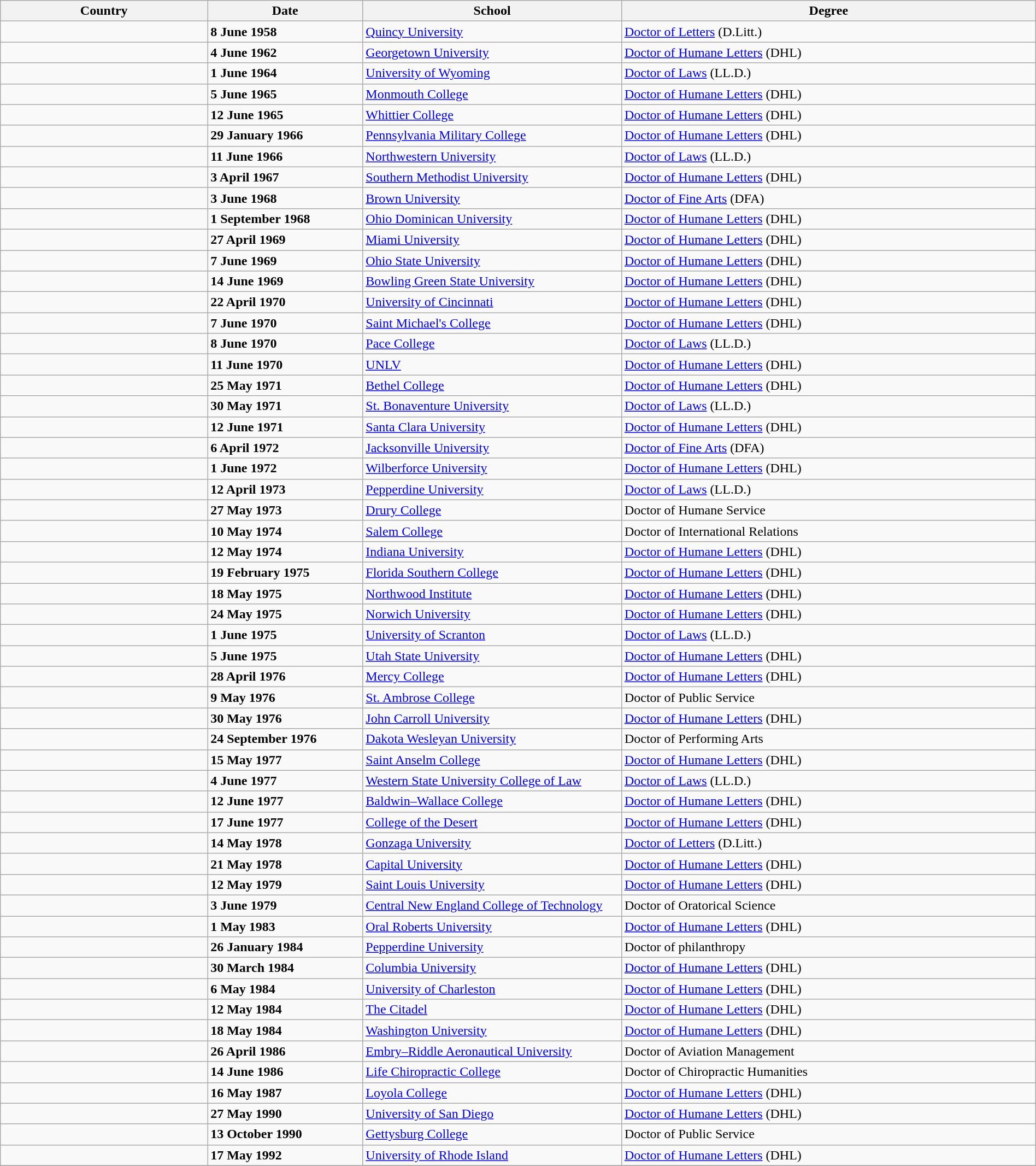<table class="wikitable" style="width:100%;">
<tr>
<th style="width:20%;">Country</th>
<th style="width:15%;">Date</th>
<th style="width:25%;">School</th>
<th style="width:40%;">Degree</th>
</tr>
<tr>
<td></td>
<td><strong>8 June 1958</strong></td>
<td><a href='#'>Quincy University</a></td>
<td><a href='#'>Doctor of Letters</a> (D.Litt.)</td>
</tr>
<tr>
<td></td>
<td><strong>4 June 1962</strong></td>
<td><a href='#'>Georgetown University</a></td>
<td><a href='#'>Doctor of Humane Letters</a> (DHL)</td>
</tr>
<tr>
<td></td>
<td><strong>1 June 1964</strong></td>
<td><a href='#'>University of Wyoming</a></td>
<td><a href='#'>Doctor of Laws</a>  (LL.D.)</td>
</tr>
<tr>
<td></td>
<td><strong>5 June 1965</strong></td>
<td><a href='#'>Monmouth College</a></td>
<td><a href='#'>Doctor of Humane Letters</a> (DHL)</td>
</tr>
<tr>
<td></td>
<td><strong>12 June 1965</strong></td>
<td><a href='#'>Whittier College</a></td>
<td><a href='#'>Doctor of Humane Letters</a> (DHL)</td>
</tr>
<tr>
<td></td>
<td><strong>29 January 1966</strong></td>
<td><a href='#'>Pennsylvania Military College</a></td>
<td><a href='#'>Doctor of Humane Letters</a> (DHL)</td>
</tr>
<tr>
<td></td>
<td><strong>11 June 1966</strong></td>
<td><a href='#'>Northwestern University</a></td>
<td><a href='#'>Doctor of Laws</a> (LL.D.)</td>
</tr>
<tr>
<td></td>
<td><strong>3 April 1967</strong></td>
<td><a href='#'>Southern Methodist University</a></td>
<td><a href='#'>Doctor of Humane Letters</a> (DHL)</td>
</tr>
<tr>
<td></td>
<td><strong>3 June 1968</strong></td>
<td><a href='#'>Brown University</a></td>
<td><a href='#'>Doctor of Fine Arts</a> (DFA)</td>
</tr>
<tr>
<td></td>
<td><strong>1 September 1968</strong></td>
<td><a href='#'>Ohio Dominican University</a></td>
<td><a href='#'>Doctor of Humane Letters</a> (DHL)</td>
</tr>
<tr>
<td></td>
<td><strong>27 April 1969</strong></td>
<td><a href='#'>Miami University</a></td>
<td><a href='#'>Doctor of Humane Letters</a> (DHL)</td>
</tr>
<tr>
<td></td>
<td><strong>7 June 1969</strong></td>
<td><a href='#'>Ohio State University</a></td>
<td><a href='#'>Doctor of Humane Letters</a> (DHL)</td>
</tr>
<tr>
<td></td>
<td><strong>14 June 1969</strong></td>
<td><a href='#'>Bowling Green State University</a></td>
<td><a href='#'>Doctor of Humane Letters</a> (DHL)</td>
</tr>
<tr>
<td></td>
<td><strong>22 April 1970</strong></td>
<td><a href='#'>University of Cincinnati</a></td>
<td><a href='#'>Doctor of Humane Letters</a> (DHL)</td>
</tr>
<tr>
<td></td>
<td><strong>7 June 1970</strong></td>
<td><a href='#'>Saint Michael's College</a></td>
<td><a href='#'>Doctor of Humane Letters</a> (DHL)</td>
</tr>
<tr>
<td></td>
<td><strong>8 June 1970</strong></td>
<td><a href='#'>Pace College</a></td>
<td><a href='#'>Doctor of Laws</a> (LL.D.)</td>
</tr>
<tr>
<td></td>
<td><strong>11 June 1970</strong></td>
<td><a href='#'>UNLV</a></td>
<td><a href='#'>Doctor of Humane Letters</a> (DHL)</td>
</tr>
<tr>
<td></td>
<td><strong>25 May 1971</strong></td>
<td><a href='#'>Bethel College</a></td>
<td><a href='#'>Doctor of Humane Letters</a>  (DHL)</td>
</tr>
<tr>
<td></td>
<td><strong>30 May 1971</strong></td>
<td><a href='#'>St. Bonaventure University</a></td>
<td><a href='#'>Doctor of Laws</a> (LL.D.)</td>
</tr>
<tr>
<td></td>
<td><strong>12 June 1971</strong></td>
<td><a href='#'>Santa Clara University</a></td>
<td><a href='#'>Doctor of Humane Letters</a> (DHL)</td>
</tr>
<tr>
<td></td>
<td><strong>6 April 1972</strong></td>
<td><a href='#'>Jacksonville University</a></td>
<td><a href='#'>Doctor of Fine Arts</a> (DFA)</td>
</tr>
<tr>
<td></td>
<td><strong>1 June 1972</strong></td>
<td><a href='#'>Wilberforce University</a></td>
<td><a href='#'>Doctor of Humane Letters</a> (DHL)</td>
</tr>
<tr>
<td></td>
<td><strong>12 April 1973</strong></td>
<td><a href='#'>Pepperdine University</a></td>
<td><a href='#'>Doctor of Laws</a> (LL.D.)</td>
</tr>
<tr>
<td></td>
<td><strong>27 May 1973</strong></td>
<td><a href='#'>Drury College</a></td>
<td>Doctor of Humane Service</td>
</tr>
<tr>
<td></td>
<td><strong>10 May 1974</strong></td>
<td><a href='#'>Salem College</a></td>
<td>Doctor of International Relations</td>
</tr>
<tr>
<td></td>
<td><strong>12 May 1974</strong></td>
<td><a href='#'>Indiana University</a></td>
<td><a href='#'>Doctor of Humane Letters</a> (DHL)</td>
</tr>
<tr>
<td></td>
<td><strong>19 February 1975</strong></td>
<td><a href='#'>Florida Southern College</a></td>
<td><a href='#'>Doctor of Humane Letters</a> (DHL)</td>
</tr>
<tr>
<td></td>
<td><strong>18 May 1975</strong></td>
<td><a href='#'>Northwood Institute</a></td>
<td><a href='#'>Doctor of Humane Letters</a> (DHL)</td>
</tr>
<tr>
<td></td>
<td><strong>24 May 1975</strong></td>
<td><a href='#'>Norwich University</a></td>
<td><a href='#'>Doctor of Humane Letters</a> (DHL)</td>
</tr>
<tr>
<td></td>
<td><strong>1 June 1975</strong></td>
<td><a href='#'>University of Scranton</a></td>
<td><a href='#'>Doctor of Laws</a> (LL.D.)</td>
</tr>
<tr>
<td></td>
<td><strong>5 June 1975</strong></td>
<td><a href='#'>Utah State University</a></td>
<td><a href='#'>Doctor of Humane Letters</a> (DHL)</td>
</tr>
<tr>
<td></td>
<td><strong>28 April 1976</strong></td>
<td><a href='#'>Mercy College</a></td>
<td><a href='#'>Doctor of Humane Letters</a> (DHL)</td>
</tr>
<tr>
<td></td>
<td><strong>9 May 1976</strong></td>
<td><a href='#'>St. Ambrose College</a></td>
<td>Doctor of Public Service</td>
</tr>
<tr>
<td></td>
<td><strong>30 May 1976</strong></td>
<td><a href='#'>John Carroll University</a></td>
<td><a href='#'>Doctor of Humane Letters</a> (DHL)</td>
</tr>
<tr>
<td></td>
<td><strong>24 September 1976</strong></td>
<td><a href='#'>Dakota Wesleyan University</a></td>
<td>Doctor of Performing Arts</td>
</tr>
<tr>
<td></td>
<td><strong>15 May 1977</strong></td>
<td><a href='#'>Saint Anselm College</a></td>
<td><a href='#'>Doctor of Humane Letters</a> (DHL)</td>
</tr>
<tr>
<td></td>
<td><strong>4 June 1977</strong></td>
<td><a href='#'>Western State University College of Law</a></td>
<td><a href='#'>Doctor of Laws</a> (LL.D.)</td>
</tr>
<tr>
<td></td>
<td><strong>12 June 1977</strong></td>
<td><a href='#'>Baldwin–Wallace College</a></td>
<td><a href='#'>Doctor of Humane Letters</a> (DHL)</td>
</tr>
<tr>
<td></td>
<td><strong>17 June 1977</strong></td>
<td><a href='#'>College of the Desert</a></td>
<td><a href='#'>Doctor of Humane Letters</a> (DHL)</td>
</tr>
<tr>
<td></td>
<td><strong>14 May 1978</strong></td>
<td><a href='#'>Gonzaga University</a></td>
<td><a href='#'>Doctor of Letters</a> (D.Litt.)</td>
</tr>
<tr>
<td></td>
<td><strong>21 May 1978</strong></td>
<td><a href='#'>Capital University</a></td>
<td><a href='#'>Doctor of Humane Letters</a> (DHL)</td>
</tr>
<tr>
<td></td>
<td><strong>12 May 1979</strong></td>
<td><a href='#'>Saint Louis University</a></td>
<td><a href='#'>Doctor of Humane Letters</a> (DHL)</td>
</tr>
<tr>
<td></td>
<td><strong>3 June 1979</strong></td>
<td><a href='#'>Central New England College of Technology</a></td>
<td>Doctor of Oratorical Science</td>
</tr>
<tr>
<td></td>
<td><strong>1 May 1983</strong></td>
<td><a href='#'>Oral Roberts University</a></td>
<td><a href='#'>Doctor of Humane Letters</a> (DHL)</td>
</tr>
<tr>
<td></td>
<td><strong>26 January 1984</strong></td>
<td><a href='#'>Pepperdine University</a></td>
<td>Doctor of philanthropy</td>
</tr>
<tr>
<td></td>
<td><strong>30 March 1984</strong></td>
<td><a href='#'>Columbia University</a></td>
<td><a href='#'>Doctor of Humane Letters</a> (DHL)</td>
</tr>
<tr>
<td></td>
<td><strong>6 May 1984</strong></td>
<td><a href='#'>University of Charleston</a></td>
<td><a href='#'>Doctor of Humane Letters</a> (DHL)</td>
</tr>
<tr>
<td></td>
<td><strong>12 May 1984</strong></td>
<td><a href='#'>The Citadel</a></td>
<td><a href='#'>Doctor of Humane Letters</a> (DHL)</td>
</tr>
<tr>
<td></td>
<td><strong>18 May 1984</strong></td>
<td><a href='#'>Washington University</a></td>
<td><a href='#'>Doctor of Humane Letters</a> (DHL)</td>
</tr>
<tr>
<td></td>
<td><strong>26 April 1986</strong></td>
<td><a href='#'>Embry–Riddle Aeronautical University</a></td>
<td>Doctor of Aviation Management</td>
</tr>
<tr>
<td></td>
<td><strong>14 June 1986</strong></td>
<td><a href='#'>Life Chiropractic College</a></td>
<td>Doctor of Chiropractic Humanities</td>
</tr>
<tr>
<td></td>
<td><strong>16 May 1987</strong></td>
<td><a href='#'>Loyola College</a></td>
<td><a href='#'>Doctor of Humane Letters</a> (DHL)</td>
</tr>
<tr>
<td></td>
<td><strong>27 May 1990</strong></td>
<td><a href='#'>University of San Diego</a></td>
<td><a href='#'>Doctor of Humane Letters</a> (DHL)</td>
</tr>
<tr>
<td></td>
<td><strong>13 October 1990</strong></td>
<td><a href='#'>Gettysburg College</a></td>
<td>Doctor of Public Service</td>
</tr>
<tr>
<td></td>
<td><strong>17 May 1992</strong></td>
<td><a href='#'>University of Rhode Island</a></td>
<td><a href='#'>Doctor of Humane Letters</a> (DHL)</td>
</tr>
<tr>
</tr>
</table>
